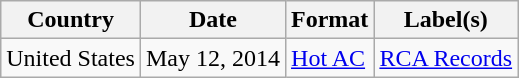<table class="wikitable">
<tr>
<th>Country</th>
<th>Date</th>
<th>Format</th>
<th>Label(s)</th>
</tr>
<tr>
<td>United States</td>
<td>May 12, 2014</td>
<td><a href='#'>Hot AC</a></td>
<td><a href='#'>RCA Records</a></td>
</tr>
</table>
